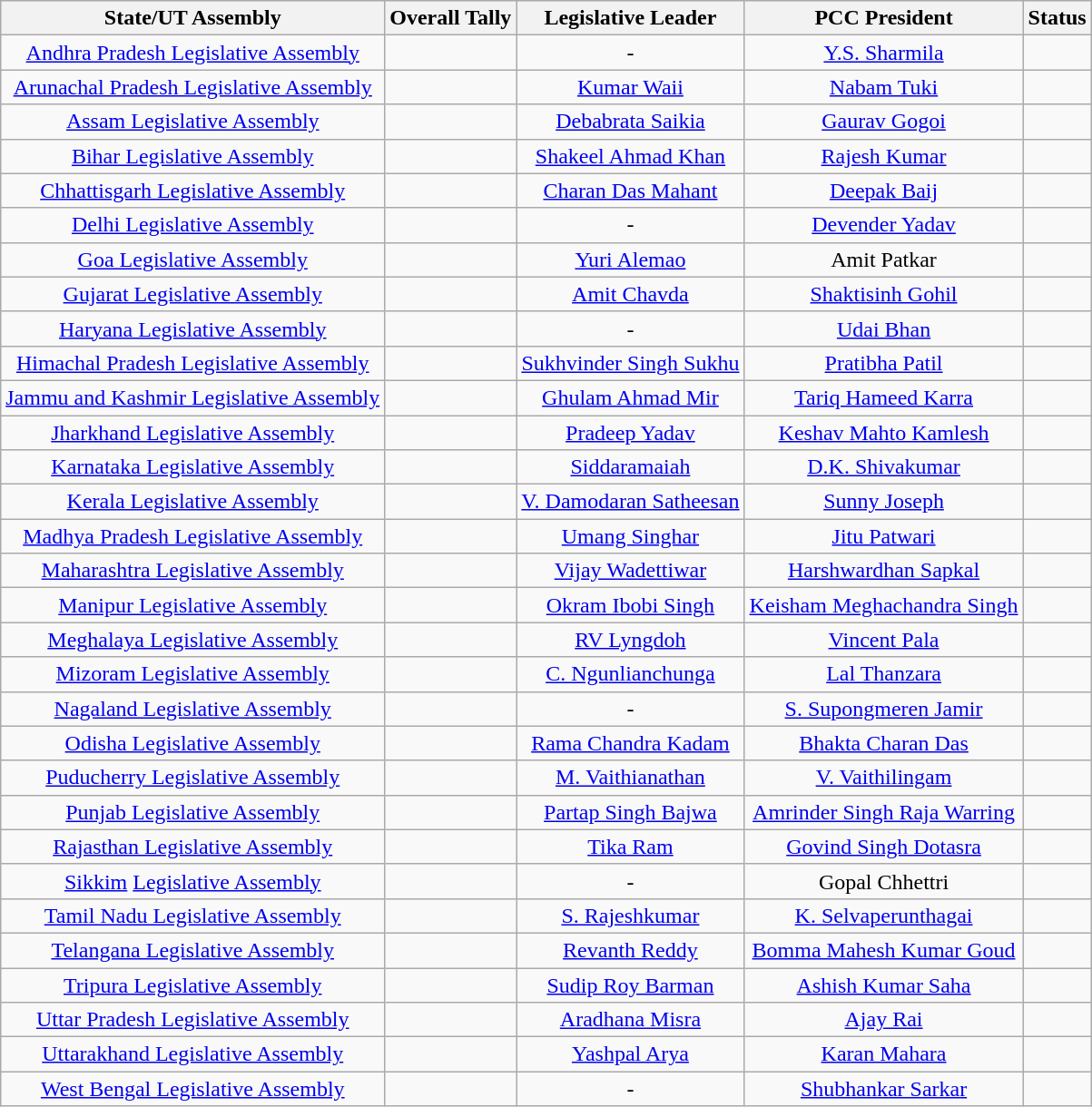<table class="wikitable sortable" style="text-align:center">
<tr>
<th>State/UT Assembly</th>
<th>Overall Tally</th>
<th>Legislative Leader</th>
<th>PCC President</th>
<th>Status</th>
</tr>
<tr>
<td><a href='#'>Andhra Pradesh Legislative Assembly</a></td>
<td></td>
<td>-</td>
<td><a href='#'>Y.S. Sharmila</a></td>
<td></td>
</tr>
<tr>
<td><a href='#'>Arunachal Pradesh Legislative Assembly</a></td>
<td></td>
<td><a href='#'>Kumar Waii</a></td>
<td><a href='#'>Nabam Tuki</a></td>
<td></td>
</tr>
<tr>
<td><a href='#'>Assam Legislative Assembly</a></td>
<td></td>
<td><a href='#'>Debabrata Saikia</a></td>
<td><a href='#'>Gaurav Gogoi</a></td>
<td></td>
</tr>
<tr>
<td><a href='#'>Bihar Legislative Assembly</a></td>
<td></td>
<td><a href='#'>Shakeel Ahmad Khan</a></td>
<td><a href='#'>Rajesh Kumar</a></td>
<td></td>
</tr>
<tr>
<td><a href='#'>Chhattisgarh Legislative Assembly</a></td>
<td></td>
<td><a href='#'>Charan Das Mahant</a></td>
<td><a href='#'>Deepak Baij</a></td>
<td></td>
</tr>
<tr>
<td><a href='#'>Delhi Legislative Assembly</a></td>
<td></td>
<td>-</td>
<td><a href='#'>Devender Yadav</a></td>
<td></td>
</tr>
<tr>
<td><a href='#'>Goa Legislative Assembly</a></td>
<td></td>
<td><a href='#'>Yuri Alemao</a></td>
<td>Amit Patkar</td>
<td></td>
</tr>
<tr>
<td><a href='#'>Gujarat Legislative Assembly</a></td>
<td></td>
<td><a href='#'>Amit Chavda</a></td>
<td><a href='#'>Shaktisinh Gohil</a></td>
<td></td>
</tr>
<tr>
<td><a href='#'>Haryana Legislative Assembly</a></td>
<td></td>
<td>-</td>
<td><a href='#'>Udai Bhan</a></td>
<td></td>
</tr>
<tr>
<td><a href='#'>Himachal Pradesh Legislative Assembly</a></td>
<td></td>
<td><a href='#'>Sukhvinder Singh Sukhu</a></td>
<td><a href='#'>Pratibha Patil</a></td>
<td></td>
</tr>
<tr>
<td><a href='#'>Jammu and Kashmir Legislative Assembly</a></td>
<td></td>
<td><a href='#'>Ghulam Ahmad Mir</a></td>
<td><a href='#'>Tariq Hameed Karra</a></td>
<td></td>
</tr>
<tr>
<td><a href='#'>Jharkhand Legislative Assembly</a></td>
<td></td>
<td><a href='#'>Pradeep Yadav</a></td>
<td><a href='#'>Keshav Mahto Kamlesh</a></td>
<td></td>
</tr>
<tr>
<td><a href='#'>Karnataka Legislative Assembly</a></td>
<td></td>
<td><a href='#'>Siddaramaiah</a></td>
<td><a href='#'>D.K. Shivakumar</a></td>
<td></td>
</tr>
<tr>
<td><a href='#'>Kerala Legislative Assembly</a></td>
<td></td>
<td><a href='#'>V. Damodaran Satheesan</a></td>
<td><a href='#'>Sunny Joseph</a></td>
<td></td>
</tr>
<tr>
<td><a href='#'>Madhya Pradesh Legislative Assembly</a></td>
<td></td>
<td><a href='#'>Umang Singhar</a></td>
<td><a href='#'>Jitu Patwari</a></td>
<td></td>
</tr>
<tr>
<td><a href='#'>Maharashtra Legislative Assembly</a></td>
<td></td>
<td><a href='#'>Vijay Wadettiwar</a></td>
<td><a href='#'>Harshwardhan Sapkal</a></td>
<td></td>
</tr>
<tr>
<td><a href='#'>Manipur Legislative Assembly</a></td>
<td></td>
<td><a href='#'>Okram Ibobi Singh</a></td>
<td><a href='#'>Keisham Meghachandra Singh</a></td>
<td></td>
</tr>
<tr>
<td><a href='#'>Meghalaya Legislative Assembly</a></td>
<td></td>
<td><a href='#'>RV Lyngdoh</a></td>
<td><a href='#'>Vincent Pala</a></td>
<td></td>
</tr>
<tr>
<td><a href='#'>Mizoram Legislative Assembly</a></td>
<td></td>
<td><a href='#'>C. Ngunlianchunga</a></td>
<td><a href='#'>Lal Thanzara</a></td>
<td></td>
</tr>
<tr>
<td><a href='#'>Nagaland Legislative Assembly</a></td>
<td></td>
<td>-</td>
<td><a href='#'>S. Supongmeren Jamir</a></td>
<td></td>
</tr>
<tr>
<td><a href='#'>Odisha Legislative Assembly</a></td>
<td></td>
<td><a href='#'>Rama Chandra Kadam</a></td>
<td><a href='#'>Bhakta Charan Das</a></td>
<td></td>
</tr>
<tr>
<td><a href='#'>Puducherry Legislative Assembly</a></td>
<td></td>
<td><a href='#'>M. Vaithianathan</a></td>
<td><a href='#'>V. Vaithilingam</a></td>
<td></td>
</tr>
<tr>
<td><a href='#'>Punjab Legislative Assembly</a></td>
<td></td>
<td><a href='#'>Partap Singh Bajwa</a></td>
<td><a href='#'>Amrinder Singh Raja Warring</a></td>
<td></td>
</tr>
<tr>
<td><a href='#'>Rajasthan Legislative Assembly</a></td>
<td></td>
<td><a href='#'>Tika Ram</a></td>
<td><a href='#'>Govind Singh Dotasra</a></td>
<td></td>
</tr>
<tr>
<td><a href='#'>Sikkim</a> <a href='#'>Legislative Assembly</a></td>
<td></td>
<td>-</td>
<td>Gopal Chhettri</td>
<td></td>
</tr>
<tr>
<td><a href='#'>Tamil Nadu Legislative Assembly</a></td>
<td></td>
<td><a href='#'>S. Rajeshkumar</a></td>
<td><a href='#'>K. Selvaperunthagai</a></td>
<td></td>
</tr>
<tr>
<td><a href='#'>Telangana Legislative Assembly</a></td>
<td></td>
<td><a href='#'>Revanth Reddy</a></td>
<td><a href='#'>Bomma Mahesh Kumar Goud</a></td>
<td></td>
</tr>
<tr>
<td><a href='#'>Tripura Legislative Assembly</a></td>
<td></td>
<td><a href='#'>Sudip Roy Barman</a></td>
<td><a href='#'>Ashish Kumar Saha</a></td>
<td></td>
</tr>
<tr>
<td><a href='#'>Uttar Pradesh Legislative Assembly</a></td>
<td></td>
<td><a href='#'>Aradhana Misra</a></td>
<td><a href='#'>Ajay Rai</a></td>
<td></td>
</tr>
<tr>
<td><a href='#'>Uttarakhand Legislative Assembly</a></td>
<td></td>
<td><a href='#'>Yashpal Arya</a></td>
<td><a href='#'>Karan Mahara</a></td>
<td></td>
</tr>
<tr>
<td><a href='#'>West Bengal Legislative Assembly</a></td>
<td></td>
<td>-</td>
<td><a href='#'>Shubhankar Sarkar</a></td>
<td></td>
</tr>
</table>
